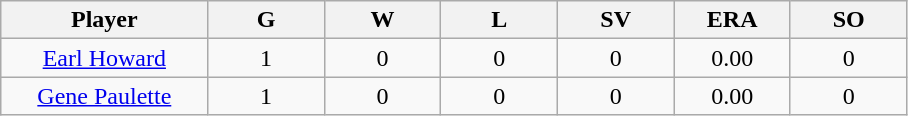<table class="wikitable sortable">
<tr>
<th bgcolor="#DDDDFF" width="16%">Player</th>
<th bgcolor="#DDDDFF" width="9%">G</th>
<th bgcolor="#DDDDFF" width="9%">W</th>
<th bgcolor="#DDDDFF" width="9%">L</th>
<th bgcolor="#DDDDFF" width="9%">SV</th>
<th bgcolor="#DDDDFF" width="9%">ERA</th>
<th bgcolor="#DDDDFF" width="9%">SO</th>
</tr>
<tr align="center">
<td><a href='#'>Earl Howard</a></td>
<td>1</td>
<td>0</td>
<td>0</td>
<td>0</td>
<td>0.00</td>
<td>0</td>
</tr>
<tr align=center>
<td><a href='#'>Gene Paulette</a></td>
<td>1</td>
<td>0</td>
<td>0</td>
<td>0</td>
<td>0.00</td>
<td>0</td>
</tr>
</table>
